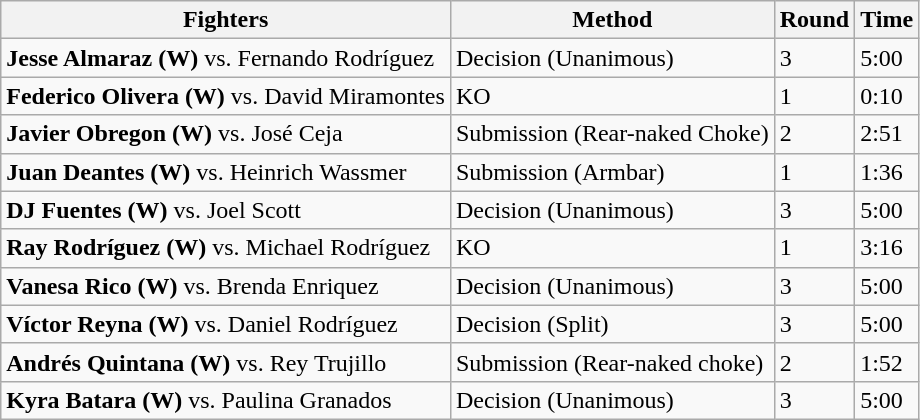<table class="wikitable">
<tr>
<th>Fighters</th>
<th>Method</th>
<th>Round</th>
<th>Time</th>
</tr>
<tr>
<td><strong>Jesse Almaraz (W)</strong> vs. Fernando Rodríguez</td>
<td>Decision (Unanimous)</td>
<td>3</td>
<td>5:00</td>
</tr>
<tr>
<td><strong>Federico Olivera (W)</strong> vs. David Miramontes</td>
<td>KO</td>
<td>1</td>
<td>0:10</td>
</tr>
<tr>
<td><strong>Javier Obregon (W)</strong> vs. José Ceja</td>
<td>Submission (Rear-naked Choke)</td>
<td>2</td>
<td>2:51</td>
</tr>
<tr>
<td><strong>Juan Deantes (W)</strong> vs. Heinrich Wassmer</td>
<td>Submission (Armbar)</td>
<td>1</td>
<td>1:36</td>
</tr>
<tr>
<td><strong>DJ Fuentes (W)</strong> vs.  Joel Scott</td>
<td>Decision (Unanimous)</td>
<td>3</td>
<td>5:00</td>
</tr>
<tr>
<td><strong>Ray Rodríguez (W)</strong> vs. Michael Rodríguez</td>
<td>KO</td>
<td>1</td>
<td>3:16</td>
</tr>
<tr>
<td><strong>Vanesa Rico (W)</strong> vs. Brenda Enriquez</td>
<td>Decision (Unanimous)</td>
<td>3</td>
<td>5:00</td>
</tr>
<tr>
<td><strong>Víctor Reyna (W)</strong> vs. Daniel Rodríguez</td>
<td>Decision (Split)</td>
<td>3</td>
<td>5:00</td>
</tr>
<tr>
<td><strong>Andrés Quintana (W)</strong> vs. Rey Trujillo</td>
<td>Submission (Rear-naked choke)</td>
<td>2</td>
<td>1:52</td>
</tr>
<tr>
<td><strong>Kyra Batara (W)</strong> vs. Paulina Granados</td>
<td>Decision (Unanimous)</td>
<td>3</td>
<td>5:00</td>
</tr>
</table>
